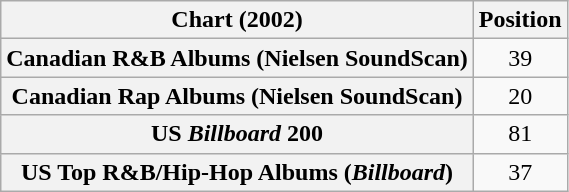<table class="wikitable sortable plainrowheaders" style="text-align:center">
<tr>
<th>Chart (2002)</th>
<th>Position</th>
</tr>
<tr>
<th scope="row">Canadian R&B Albums (Nielsen SoundScan)</th>
<td>39</td>
</tr>
<tr>
<th scope="row">Canadian Rap Albums (Nielsen SoundScan)</th>
<td>20</td>
</tr>
<tr>
<th scope="row">US <em>Billboard</em> 200</th>
<td>81</td>
</tr>
<tr>
<th scope="row">US Top R&B/Hip-Hop Albums (<em>Billboard</em>)</th>
<td>37</td>
</tr>
</table>
